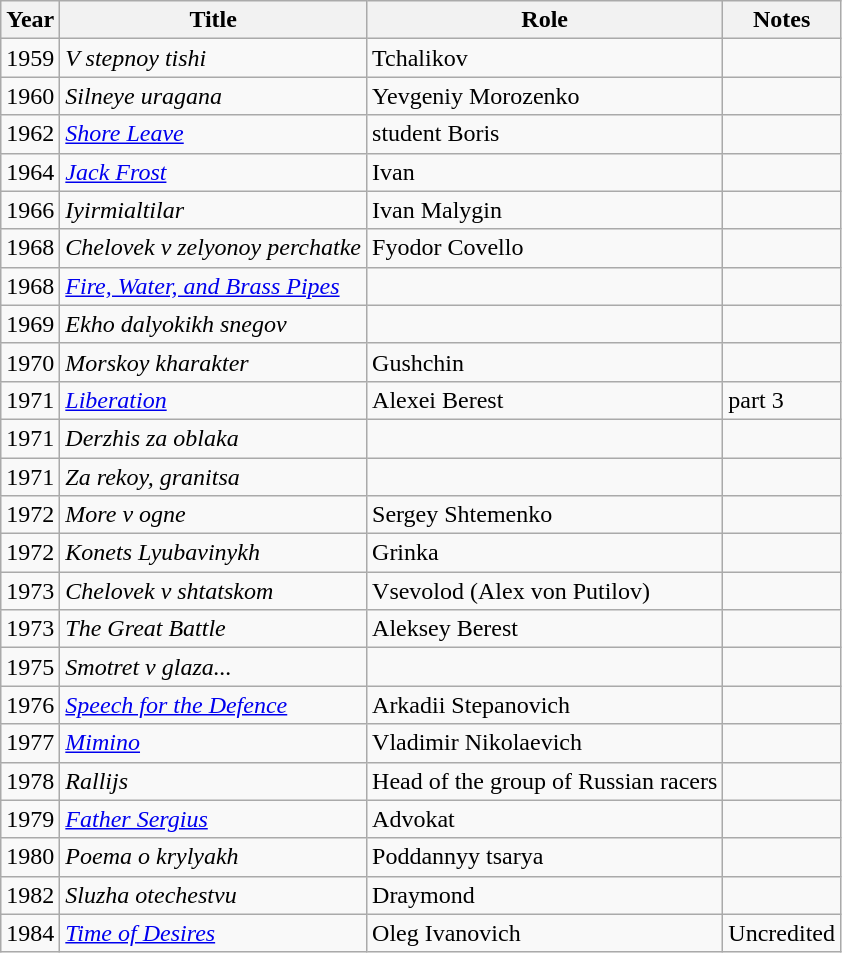<table class="wikitable">
<tr>
<th>Year</th>
<th>Title</th>
<th>Role</th>
<th>Notes</th>
</tr>
<tr>
<td>1959</td>
<td><em>V stepnoy tishi</em></td>
<td>Tchalikov</td>
<td></td>
</tr>
<tr>
<td>1960</td>
<td><em>Silneye uragana</em></td>
<td>Yevgeniy Morozenko</td>
<td></td>
</tr>
<tr>
<td>1962</td>
<td><em><a href='#'>Shore Leave</a></em></td>
<td>student Boris</td>
<td></td>
</tr>
<tr>
<td>1964</td>
<td><em><a href='#'>Jack Frost</a></em></td>
<td>Ivan</td>
<td></td>
</tr>
<tr>
<td>1966</td>
<td><em>Iyirmialtilar</em></td>
<td>Ivan Malygin</td>
<td></td>
</tr>
<tr>
<td>1968</td>
<td><em>Chelovek v zelyonoy perchatke</em></td>
<td>Fyodor Covello</td>
<td></td>
</tr>
<tr>
<td>1968</td>
<td><em><a href='#'>Fire, Water, and Brass Pipes</a></em></td>
<td></td>
<td></td>
</tr>
<tr>
<td>1969</td>
<td><em>Ekho dalyokikh snegov</em></td>
<td></td>
<td></td>
</tr>
<tr>
<td>1970</td>
<td><em>Morskoy kharakter</em></td>
<td>Gushchin</td>
<td></td>
</tr>
<tr>
<td>1971</td>
<td><em><a href='#'>Liberation</a></em></td>
<td>Alexei Berest</td>
<td>part 3</td>
</tr>
<tr>
<td>1971</td>
<td><em>Derzhis za oblaka</em></td>
<td></td>
<td></td>
</tr>
<tr>
<td>1971</td>
<td><em>Za rekoy, granitsa</em></td>
<td></td>
<td></td>
</tr>
<tr>
<td>1972</td>
<td><em>More v ogne</em></td>
<td>Sergey Shtemenko</td>
<td></td>
</tr>
<tr>
<td>1972</td>
<td><em>Konets Lyubavinykh</em></td>
<td>Grinka</td>
<td></td>
</tr>
<tr>
<td>1973</td>
<td><em>Chelovek v shtatskom</em></td>
<td>Vsevolod (Alex von Putilov)</td>
<td></td>
</tr>
<tr>
<td>1973</td>
<td><em>The Great Battle</em></td>
<td>Aleksey Berest</td>
<td></td>
</tr>
<tr>
<td>1975</td>
<td><em>Smotret v glaza...</em></td>
<td></td>
<td></td>
</tr>
<tr>
<td>1976</td>
<td><em><a href='#'>Speech for the Defence</a></em></td>
<td>Arkadii Stepanovich</td>
<td></td>
</tr>
<tr>
<td>1977</td>
<td><em><a href='#'>Mimino</a></em></td>
<td>Vladimir Nikolaevich</td>
<td></td>
</tr>
<tr>
<td>1978</td>
<td><em>Rallijs</em></td>
<td>Head of the group of Russian racers</td>
<td></td>
</tr>
<tr>
<td>1979</td>
<td><em><a href='#'>Father Sergius</a></em></td>
<td>Advokat</td>
<td></td>
</tr>
<tr>
<td>1980</td>
<td><em>Poema o krylyakh</em></td>
<td>Poddannyy tsarya</td>
<td></td>
</tr>
<tr>
<td>1982</td>
<td><em>Sluzha otechestvu</em></td>
<td>Draymond</td>
<td></td>
</tr>
<tr>
<td>1984</td>
<td><em><a href='#'>Time of Desires</a></em></td>
<td>Oleg Ivanovich</td>
<td>Uncredited</td>
</tr>
</table>
